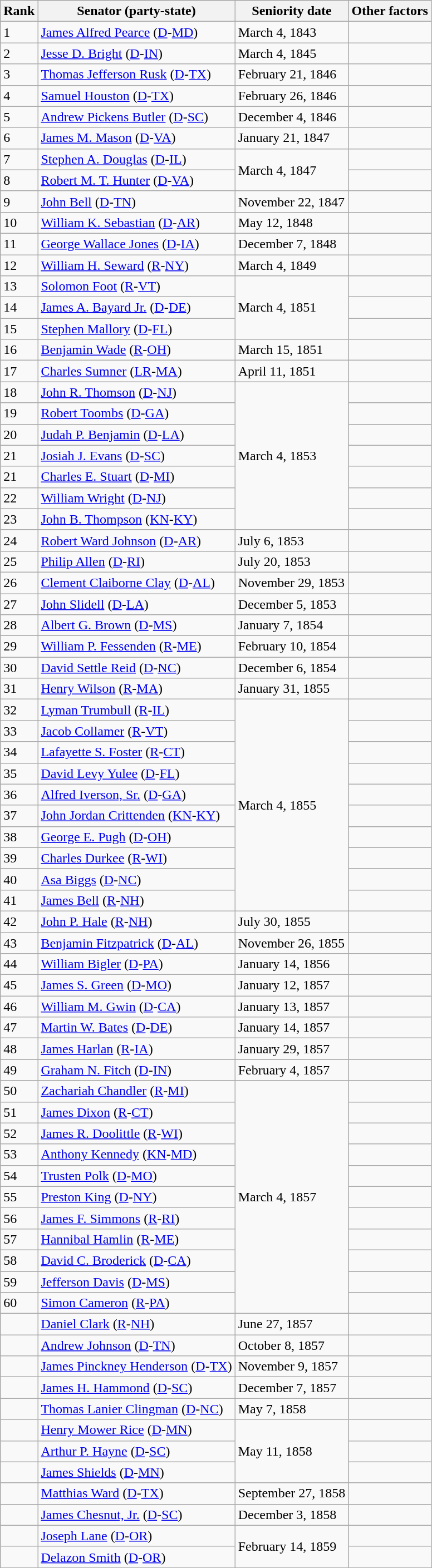<table class=wikitable>
<tr valign=bottom>
<th>Rank</th>
<th>Senator (party-state)</th>
<th>Seniority date</th>
<th>Other factors</th>
</tr>
<tr>
<td>1</td>
<td><a href='#'>James Alfred Pearce</a> (<a href='#'>D</a>-<a href='#'>MD</a>)</td>
<td>March 4, 1843</td>
<td></td>
</tr>
<tr>
<td>2</td>
<td><a href='#'>Jesse D. Bright</a> (<a href='#'>D</a>-<a href='#'>IN</a>)</td>
<td>March 4, 1845</td>
<td></td>
</tr>
<tr>
<td>3</td>
<td><a href='#'>Thomas Jefferson Rusk</a> (<a href='#'>D</a>-<a href='#'>TX</a>)</td>
<td>February 21, 1846</td>
<td></td>
</tr>
<tr>
<td>4</td>
<td><a href='#'>Samuel Houston</a> (<a href='#'>D</a>-<a href='#'>TX</a>)</td>
<td>February 26, 1846</td>
<td></td>
</tr>
<tr>
<td>5</td>
<td><a href='#'>Andrew Pickens Butler</a> (<a href='#'>D</a>-<a href='#'>SC</a>)</td>
<td>December 4, 1846</td>
<td></td>
</tr>
<tr>
<td>6</td>
<td><a href='#'>James M. Mason</a> (<a href='#'>D</a>-<a href='#'>VA</a>)</td>
<td>January 21, 1847</td>
<td></td>
</tr>
<tr>
<td>7</td>
<td><a href='#'>Stephen A. Douglas</a> (<a href='#'>D</a>-<a href='#'>IL</a>)</td>
<td rowspan=2>March 4, 1847</td>
<td></td>
</tr>
<tr>
<td>8</td>
<td><a href='#'>Robert M. T. Hunter</a> (<a href='#'>D</a>-<a href='#'>VA</a>)</td>
<td></td>
</tr>
<tr>
<td>9</td>
<td><a href='#'>John Bell</a> (<a href='#'>D</a>-<a href='#'>TN</a>)</td>
<td>November 22, 1847</td>
<td></td>
</tr>
<tr>
<td>10</td>
<td><a href='#'>William K. Sebastian</a> (<a href='#'>D</a>-<a href='#'>AR</a>)</td>
<td>May 12, 1848</td>
<td></td>
</tr>
<tr>
<td>11</td>
<td><a href='#'>George Wallace Jones</a> (<a href='#'>D</a>-<a href='#'>IA</a>)</td>
<td>December 7, 1848</td>
<td></td>
</tr>
<tr>
<td>12</td>
<td><a href='#'>William H. Seward</a> (<a href='#'>R</a>-<a href='#'>NY</a>)</td>
<td>March 4, 1849</td>
<td></td>
</tr>
<tr>
<td>13</td>
<td><a href='#'>Solomon Foot</a> (<a href='#'>R</a>-<a href='#'>VT</a>)</td>
<td rowspan=3>March 4, 1851</td>
<td></td>
</tr>
<tr>
<td>14</td>
<td><a href='#'>James A. Bayard Jr.</a> (<a href='#'>D</a>-<a href='#'>DE</a>)</td>
<td></td>
</tr>
<tr>
<td>15</td>
<td><a href='#'>Stephen Mallory</a> (<a href='#'>D</a>-<a href='#'>FL</a>)</td>
<td></td>
</tr>
<tr>
<td>16</td>
<td><a href='#'>Benjamin Wade</a> (<a href='#'>R</a>-<a href='#'>OH</a>)</td>
<td>March 15, 1851</td>
<td></td>
</tr>
<tr>
<td>17</td>
<td><a href='#'>Charles Sumner</a> (<a href='#'>LR</a>-<a href='#'>MA</a>)</td>
<td>April 11, 1851</td>
<td></td>
</tr>
<tr>
<td>18</td>
<td><a href='#'>John R. Thomson</a> (<a href='#'>D</a>-<a href='#'>NJ</a>)</td>
<td rowspan=7>March 4, 1853</td>
<td></td>
</tr>
<tr>
<td>19</td>
<td><a href='#'>Robert Toombs</a> (<a href='#'>D</a>-<a href='#'>GA</a>)</td>
<td></td>
</tr>
<tr>
<td>20</td>
<td><a href='#'>Judah P. Benjamin</a> (<a href='#'>D</a>-<a href='#'>LA</a>)</td>
<td></td>
</tr>
<tr>
<td>21</td>
<td><a href='#'>Josiah J. Evans</a> (<a href='#'>D</a>-<a href='#'>SC</a>)</td>
<td></td>
</tr>
<tr>
<td>21</td>
<td><a href='#'>Charles E. Stuart</a> (<a href='#'>D</a>-<a href='#'>MI</a>)</td>
<td></td>
</tr>
<tr>
<td>22</td>
<td><a href='#'>William Wright</a> (<a href='#'>D</a>-<a href='#'>NJ</a>)</td>
<td></td>
</tr>
<tr>
<td>23</td>
<td><a href='#'>John B. Thompson</a> (<a href='#'>KN</a>-<a href='#'>KY</a>)</td>
<td></td>
</tr>
<tr>
<td>24</td>
<td><a href='#'>Robert Ward Johnson</a> (<a href='#'>D</a>-<a href='#'>AR</a>)</td>
<td>July 6, 1853</td>
<td></td>
</tr>
<tr>
<td>25</td>
<td><a href='#'>Philip Allen</a> (<a href='#'>D</a>-<a href='#'>RI</a>)</td>
<td>July 20, 1853</td>
<td></td>
</tr>
<tr>
<td>26</td>
<td><a href='#'>Clement Claiborne Clay</a> (<a href='#'>D</a>-<a href='#'>AL</a>)</td>
<td>November 29, 1853</td>
<td></td>
</tr>
<tr>
<td>27</td>
<td><a href='#'>John Slidell</a> (<a href='#'>D</a>-<a href='#'>LA</a>)</td>
<td>December 5, 1853</td>
<td></td>
</tr>
<tr>
<td>28</td>
<td><a href='#'>Albert G. Brown</a> (<a href='#'>D</a>-<a href='#'>MS</a>)</td>
<td>January 7, 1854</td>
<td></td>
</tr>
<tr>
<td>29</td>
<td><a href='#'>William P. Fessenden</a> (<a href='#'>R</a>-<a href='#'>ME</a>)</td>
<td>February 10, 1854</td>
<td></td>
</tr>
<tr>
<td>30</td>
<td><a href='#'>David Settle Reid</a> (<a href='#'>D</a>-<a href='#'>NC</a>)</td>
<td>December 6, 1854</td>
<td></td>
</tr>
<tr>
<td>31</td>
<td><a href='#'>Henry Wilson</a> (<a href='#'>R</a>-<a href='#'>MA</a>)</td>
<td>January 31, 1855</td>
<td></td>
</tr>
<tr>
<td>32</td>
<td><a href='#'>Lyman Trumbull</a> (<a href='#'>R</a>-<a href='#'>IL</a>)</td>
<td rowspan=10>March 4, 1855</td>
<td></td>
</tr>
<tr>
<td>33</td>
<td><a href='#'>Jacob Collamer</a> (<a href='#'>R</a>-<a href='#'>VT</a>)</td>
<td></td>
</tr>
<tr>
<td>34</td>
<td><a href='#'>Lafayette S. Foster</a> (<a href='#'>R</a>-<a href='#'>CT</a>)</td>
<td></td>
</tr>
<tr>
<td>35</td>
<td><a href='#'>David Levy Yulee</a> (<a href='#'>D</a>-<a href='#'>FL</a>)</td>
<td></td>
</tr>
<tr>
<td>36</td>
<td><a href='#'>Alfred Iverson, Sr.</a> (<a href='#'>D</a>-<a href='#'>GA</a>)</td>
<td></td>
</tr>
<tr>
<td>37</td>
<td><a href='#'>John Jordan Crittenden</a> (<a href='#'>KN</a>-<a href='#'>KY</a>)</td>
<td></td>
</tr>
<tr>
<td>38</td>
<td><a href='#'>George E. Pugh</a> (<a href='#'>D</a>-<a href='#'>OH</a>)</td>
<td></td>
</tr>
<tr>
<td>39</td>
<td><a href='#'>Charles Durkee</a> (<a href='#'>R</a>-<a href='#'>WI</a>)</td>
<td></td>
</tr>
<tr>
<td>40</td>
<td><a href='#'>Asa Biggs</a> (<a href='#'>D</a>-<a href='#'>NC</a>)</td>
<td></td>
</tr>
<tr>
<td>41</td>
<td><a href='#'>James Bell</a> (<a href='#'>R</a>-<a href='#'>NH</a>)</td>
<td></td>
</tr>
<tr>
<td>42</td>
<td><a href='#'>John P. Hale</a> (<a href='#'>R</a>-<a href='#'>NH</a>)</td>
<td>July 30, 1855</td>
<td></td>
</tr>
<tr>
<td>43</td>
<td><a href='#'>Benjamin Fitzpatrick</a> (<a href='#'>D</a>-<a href='#'>AL</a>)</td>
<td>November 26, 1855</td>
<td></td>
</tr>
<tr>
<td>44</td>
<td><a href='#'>William Bigler</a> (<a href='#'>D</a>-<a href='#'>PA</a>)</td>
<td>January 14, 1856</td>
<td></td>
</tr>
<tr>
<td>45</td>
<td><a href='#'>James S. Green</a> (<a href='#'>D</a>-<a href='#'>MO</a>)</td>
<td>January 12, 1857</td>
<td></td>
</tr>
<tr>
<td>46</td>
<td><a href='#'>William M. Gwin</a> (<a href='#'>D</a>-<a href='#'>CA</a>)</td>
<td>January 13, 1857</td>
<td></td>
</tr>
<tr>
<td>47</td>
<td><a href='#'>Martin W. Bates</a> (<a href='#'>D</a>-<a href='#'>DE</a>)</td>
<td>January 14, 1857</td>
<td></td>
</tr>
<tr>
<td>48</td>
<td><a href='#'>James Harlan</a> (<a href='#'>R</a>-<a href='#'>IA</a>)</td>
<td>January 29, 1857</td>
<td></td>
</tr>
<tr>
<td>49</td>
<td><a href='#'>Graham N. Fitch</a> (<a href='#'>D</a>-<a href='#'>IN</a>)</td>
<td>February 4, 1857</td>
<td></td>
</tr>
<tr>
<td>50</td>
<td><a href='#'>Zachariah Chandler</a> (<a href='#'>R</a>-<a href='#'>MI</a>)</td>
<td rowspan=11>March 4, 1857</td>
<td></td>
</tr>
<tr>
<td>51</td>
<td><a href='#'>James Dixon</a> (<a href='#'>R</a>-<a href='#'>CT</a>)</td>
<td></td>
</tr>
<tr>
<td>52</td>
<td><a href='#'>James R. Doolittle</a> (<a href='#'>R</a>-<a href='#'>WI</a>)</td>
<td></td>
</tr>
<tr>
<td>53</td>
<td><a href='#'>Anthony Kennedy</a> (<a href='#'>KN</a>-<a href='#'>MD</a>)</td>
<td></td>
</tr>
<tr>
<td>54</td>
<td><a href='#'>Trusten Polk</a> (<a href='#'>D</a>-<a href='#'>MO</a>)</td>
<td></td>
</tr>
<tr>
<td>55</td>
<td><a href='#'>Preston King</a> (<a href='#'>D</a>-<a href='#'>NY</a>)</td>
<td></td>
</tr>
<tr>
<td>56</td>
<td><a href='#'>James F. Simmons</a> (<a href='#'>R</a>-<a href='#'>RI</a>)</td>
<td></td>
</tr>
<tr>
<td>57</td>
<td><a href='#'>Hannibal Hamlin</a> (<a href='#'>R</a>-<a href='#'>ME</a>)</td>
<td></td>
</tr>
<tr>
<td>58</td>
<td><a href='#'>David C. Broderick</a> (<a href='#'>D</a>-<a href='#'>CA</a>)</td>
<td></td>
</tr>
<tr>
<td>59</td>
<td><a href='#'>Jefferson Davis</a> (<a href='#'>D</a>-<a href='#'>MS</a>)</td>
<td></td>
</tr>
<tr>
<td>60</td>
<td><a href='#'>Simon Cameron</a> (<a href='#'>R</a>-<a href='#'>PA</a>)</td>
<td></td>
</tr>
<tr>
<td></td>
<td><a href='#'>Daniel Clark</a> (<a href='#'>R</a>-<a href='#'>NH</a>)</td>
<td>June 27, 1857</td>
<td></td>
</tr>
<tr>
<td></td>
<td><a href='#'>Andrew Johnson</a> (<a href='#'>D</a>-<a href='#'>TN</a>)</td>
<td>October 8, 1857</td>
<td></td>
</tr>
<tr>
<td></td>
<td><a href='#'>James Pinckney Henderson</a> (<a href='#'>D</a>-<a href='#'>TX</a>)</td>
<td>November 9, 1857</td>
<td></td>
</tr>
<tr>
<td></td>
<td><a href='#'>James H. Hammond</a> (<a href='#'>D</a>-<a href='#'>SC</a>)</td>
<td>December 7, 1857</td>
<td></td>
</tr>
<tr>
<td></td>
<td><a href='#'>Thomas Lanier Clingman</a> (<a href='#'>D</a>-<a href='#'>NC</a>)</td>
<td>May 7, 1858</td>
<td></td>
</tr>
<tr>
<td></td>
<td><a href='#'>Henry Mower Rice</a> (<a href='#'>D</a>-<a href='#'>MN</a>)</td>
<td rowspan=3>May 11, 1858</td>
<td></td>
</tr>
<tr>
<td></td>
<td><a href='#'>Arthur P. Hayne</a> (<a href='#'>D</a>-<a href='#'>SC</a>)</td>
<td></td>
</tr>
<tr>
<td></td>
<td><a href='#'>James Shields</a> (<a href='#'>D</a>-<a href='#'>MN</a>)</td>
<td></td>
</tr>
<tr>
<td></td>
<td><a href='#'>Matthias Ward</a> (<a href='#'>D</a>-<a href='#'>TX</a>)</td>
<td>September 27, 1858</td>
<td></td>
</tr>
<tr>
<td></td>
<td><a href='#'>James Chesnut, Jr.</a> (<a href='#'>D</a>-<a href='#'>SC</a>)</td>
<td>December 3, 1858</td>
<td></td>
</tr>
<tr>
<td></td>
<td><a href='#'>Joseph Lane</a> (<a href='#'>D</a>-<a href='#'>OR</a>)</td>
<td rowspan=2>February 14, 1859</td>
<td></td>
</tr>
<tr>
<td></td>
<td><a href='#'>Delazon Smith</a> (<a href='#'>D</a>-<a href='#'>OR</a>)</td>
<td></td>
</tr>
<tr>
</tr>
</table>
